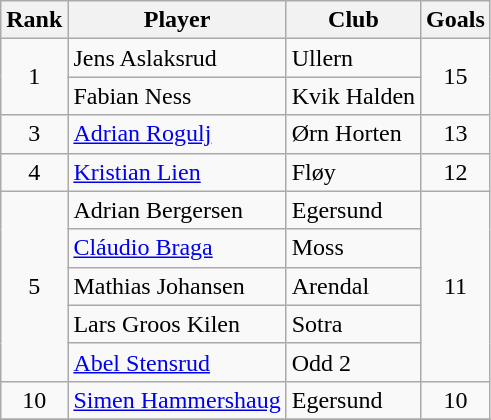<table class="wikitable" style="text-align:center">
<tr>
<th>Rank</th>
<th>Player</th>
<th>Club</th>
<th>Goals</th>
</tr>
<tr>
<td rowspan="2">1</td>
<td align="left"> Jens Aslaksrud</td>
<td align="left">Ullern</td>
<td rowspan="2">15</td>
</tr>
<tr>
<td align="left"> Fabian Ness</td>
<td align="left">Kvik Halden</td>
</tr>
<tr>
<td rowspan="1">3</td>
<td align="left"> <a href='#'>Adrian Rogulj</a></td>
<td align="left">Ørn Horten</td>
<td rowspan="1">13</td>
</tr>
<tr>
<td rowspan="1">4</td>
<td align="left"> <a href='#'>Kristian Lien</a></td>
<td align="left">Fløy</td>
<td rowspan="1">12</td>
</tr>
<tr>
<td rowspan="5">5</td>
<td align="left"> Adrian Bergersen</td>
<td align="left">Egersund</td>
<td rowspan="5">11</td>
</tr>
<tr>
<td align="left"> <a href='#'>Cláudio Braga</a></td>
<td align="left">Moss</td>
</tr>
<tr>
<td align="left"> Mathias Johansen</td>
<td align="left">Arendal</td>
</tr>
<tr>
<td align="left"> Lars Groos Kilen</td>
<td align="left">Sotra</td>
</tr>
<tr>
<td align="left"> <a href='#'>Abel Stensrud</a></td>
<td align="left">Odd 2</td>
</tr>
<tr>
<td rowspan="1">10</td>
<td align="left"> <a href='#'>Simen Hammershaug</a></td>
<td align="left">Egersund</td>
<td rowspan="1">10</td>
</tr>
<tr>
</tr>
</table>
